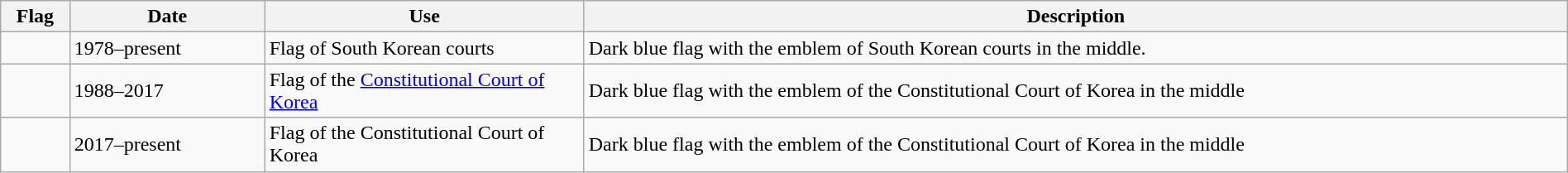<table class="wikitable" style="width:100%;">
<tr>
<th>Flag</th>
<th style="width:150px">Date</th>
<th style="width:250px">Use</th>
<th style="min-width:250px">Description</th>
</tr>
<tr>
<td></td>
<td>1978–present</td>
<td>Flag of South Korean courts</td>
<td>Dark blue flag with the emblem of South Korean courts in the middle.</td>
</tr>
<tr>
<td></td>
<td>1988–2017</td>
<td>Flag of the <a href='#'>Constitutional Court of Korea</a></td>
<td>Dark blue flag with the emblem of the Constitutional Court of Korea in the middle</td>
</tr>
<tr>
<td></td>
<td>2017–present</td>
<td>Flag of the Constitutional Court of Korea</td>
<td>Dark blue flag with the emblem of the Constitutional Court of Korea in the middle</td>
</tr>
</table>
